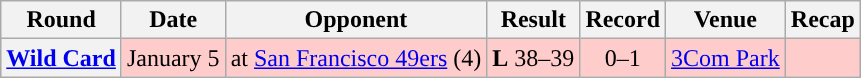<table class="wikitable" style="text-align:center">
<tr>
<th>Round</th>
<th>Date</th>
<th>Opponent</th>
<th>Result</th>
<th>Record</th>
<th>Venue</th>
<th>Recap</th>
</tr>
<tr style="background:#fcc">
<th><a href='#'>Wild Card</a></th>
<td>January 5</td>
<td>at <a href='#'>San Francisco 49ers</a> (4)</td>
<td><strong>L</strong> 38–39</td>
<td>0–1</td>
<td><a href='#'>3Com Park</a></td>
<td></td>
</tr>
</table>
